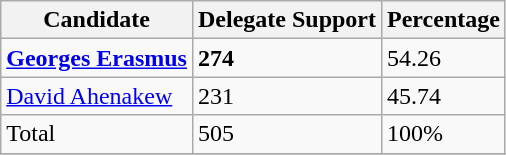<table class="wikitable">
<tr>
<th>Candidate</th>
<th>Delegate Support</th>
<th>Percentage</th>
</tr>
<tr>
<td><strong><a href='#'>Georges Erasmus</a></strong></td>
<td><strong>274</strong></td>
<td>54.26</td>
</tr>
<tr>
<td><a href='#'>David Ahenakew</a></td>
<td>231</td>
<td>45.74</td>
</tr>
<tr>
<td>Total</td>
<td>505</td>
<td>100%</td>
</tr>
<tr>
</tr>
</table>
